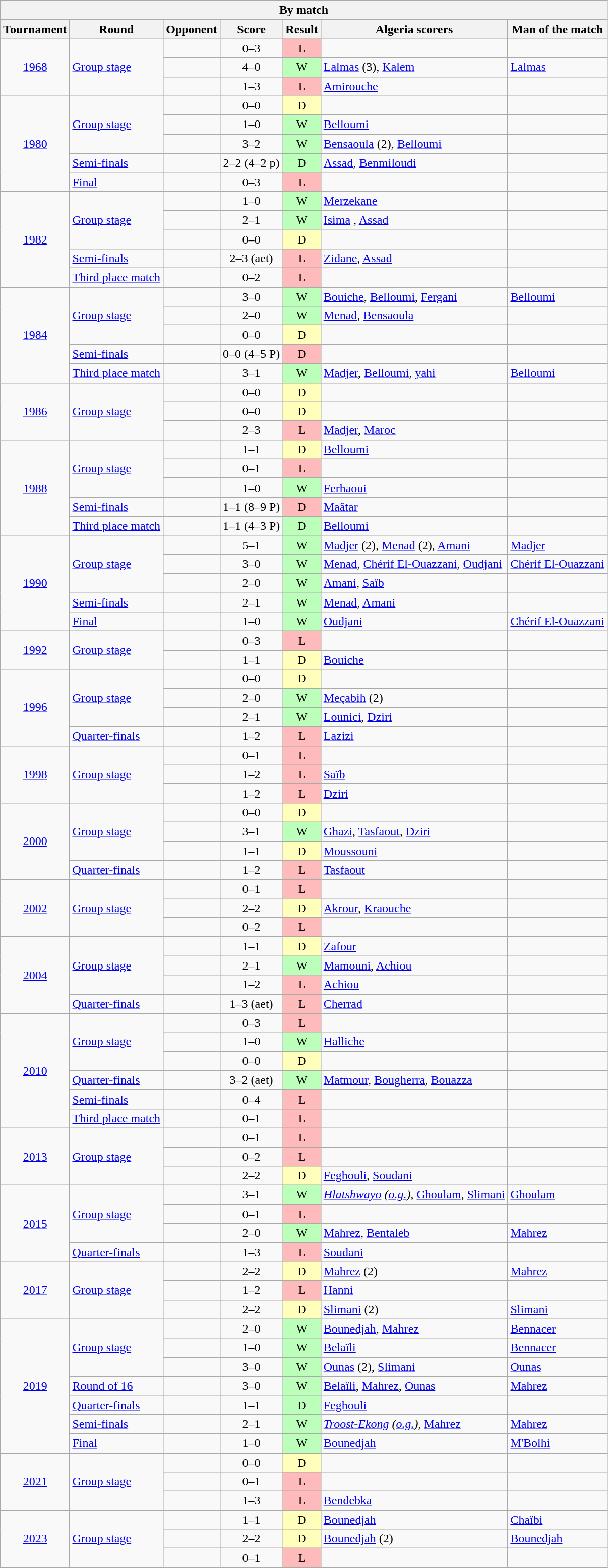<table class="wikitable" style="text-align: left;">
<tr>
<th colspan=7>By match</th>
</tr>
<tr>
<th>Tournament</th>
<th>Round</th>
<th>Opponent</th>
<th>Score</th>
<th>Result</th>
<th>Algeria scorers</th>
<th>Man of the match</th>
</tr>
<tr>
<td rowspan=3 align=center><a href='#'>1968</a></td>
<td rowspan=3><a href='#'>Group stage</a></td>
<td></td>
<td align=center>0–3</td>
<td align=center bgcolor="#ffbbbb">L</td>
<td></td>
<td></td>
</tr>
<tr>
<td></td>
<td align=center>4–0</td>
<td align=center bgcolor="#bbffbb">W</td>
<td><a href='#'>Lalmas</a> (3), <a href='#'>Kalem</a></td>
<td><a href='#'>Lalmas</a></td>
</tr>
<tr>
<td></td>
<td align=center>1–3</td>
<td align=center bgcolor="#ffbbbb">L</td>
<td><a href='#'>Amirouche</a></td>
<td></td>
</tr>
<tr>
<td rowspan=5 align=center><a href='#'>1980</a></td>
<td rowspan=3><a href='#'>Group stage</a></td>
<td></td>
<td align=center>0–0</td>
<td align=center bgcolor="#ffffbb">D</td>
<td></td>
<td></td>
</tr>
<tr>
<td></td>
<td align=center>1–0</td>
<td align=center bgcolor="#bbffbb">W</td>
<td><a href='#'>Belloumi</a></td>
<td></td>
</tr>
<tr>
<td></td>
<td align=center>3–2</td>
<td align=center bgcolor="#bbffbb">W</td>
<td><a href='#'>Bensaoula</a> (2), <a href='#'>Belloumi</a></td>
<td></td>
</tr>
<tr>
<td><a href='#'>Semi-finals</a></td>
<td></td>
<td align=center>2–2 (4–2 p)</td>
<td align=center bgcolor="#bbffbb">D</td>
<td><a href='#'>Assad</a>, <a href='#'>Benmiloudi</a></td>
<td></td>
</tr>
<tr>
<td><a href='#'>Final</a></td>
<td></td>
<td align=center>0–3</td>
<td align=center bgcolor="#ffbbbb">L</td>
<td></td>
<td></td>
</tr>
<tr>
<td rowspan=5 align=center><a href='#'>1982</a></td>
<td rowspan=3><a href='#'>Group stage</a></td>
<td></td>
<td align=center>1–0</td>
<td align=center bgcolor="#bbffbb">W</td>
<td><a href='#'>Merzekane</a></td>
<td></td>
</tr>
<tr>
<td></td>
<td align=center>2–1</td>
<td align=center bgcolor="#bbffbb">W</td>
<td><a href='#'>Isima</a> , <a href='#'>Assad</a></td>
<td></td>
</tr>
<tr>
<td></td>
<td align=center>0–0</td>
<td align=center bgcolor="#ffffbb">D</td>
<td></td>
<td></td>
</tr>
<tr>
<td><a href='#'>Semi-finals</a></td>
<td></td>
<td align=center>2–3 (aet)</td>
<td align=center bgcolor="#ffbbbb">L</td>
<td><a href='#'>Zidane</a>, <a href='#'>Assad</a></td>
<td></td>
</tr>
<tr>
<td><a href='#'>Third place match</a></td>
<td></td>
<td align=center>0–2</td>
<td align=center bgcolor="#ffbbbb">L</td>
<td></td>
<td></td>
</tr>
<tr>
<td rowspan=5 align=center><a href='#'>1984</a></td>
<td rowspan=3><a href='#'>Group stage</a></td>
<td></td>
<td align=center>3–0</td>
<td align=center bgcolor="#bbffbb">W</td>
<td><a href='#'>Bouiche</a>, <a href='#'>Belloumi</a>, <a href='#'>Fergani</a></td>
<td><a href='#'>Belloumi</a></td>
</tr>
<tr>
<td></td>
<td align=center>2–0</td>
<td align=center bgcolor="#bbffbb">W</td>
<td><a href='#'>Menad</a>, <a href='#'>Bensaoula</a></td>
<td></td>
</tr>
<tr>
<td></td>
<td align=center>0–0</td>
<td align=center bgcolor="#ffffbb">D</td>
<td></td>
<td></td>
</tr>
<tr>
<td><a href='#'>Semi-finals</a></td>
<td></td>
<td align=center>0–0 (4–5 P)</td>
<td align=center bgcolor="#ffbbbb">D</td>
<td></td>
<td></td>
</tr>
<tr>
<td><a href='#'>Third place match</a></td>
<td></td>
<td align=center>3–1</td>
<td align=center bgcolor="#bbffbb">W</td>
<td><a href='#'>Madjer</a>, <a href='#'>Belloumi</a>, <a href='#'>yahi</a></td>
<td><a href='#'>Belloumi</a></td>
</tr>
<tr>
<td rowspan=3 align=center><a href='#'>1986</a></td>
<td rowspan=3><a href='#'>Group stage</a></td>
<td></td>
<td align=center>0–0</td>
<td align=center bgcolor="#ffffbb">D</td>
<td></td>
<td></td>
</tr>
<tr>
<td></td>
<td align=center>0–0</td>
<td align=center bgcolor="#ffffbb">D</td>
<td></td>
<td></td>
</tr>
<tr>
<td></td>
<td align=center>2–3</td>
<td align=center bgcolor="#ffbbbb">L</td>
<td><a href='#'>Madjer</a>, <a href='#'>Maroc</a></td>
<td></td>
</tr>
<tr>
<td rowspan=5 align=center><a href='#'>1988</a></td>
<td rowspan=3><a href='#'>Group stage</a></td>
<td></td>
<td align=center>1–1</td>
<td align=center bgcolor="#ffffbb">D</td>
<td><a href='#'>Belloumi</a></td>
<td></td>
</tr>
<tr>
<td></td>
<td align=center>0–1</td>
<td align=center bgcolor="#ffbbbb">L</td>
<td></td>
<td></td>
</tr>
<tr>
<td></td>
<td align=center>1–0</td>
<td align=center bgcolor="#bbffbb">W</td>
<td><a href='#'>Ferhaoui</a></td>
<td></td>
</tr>
<tr>
<td><a href='#'>Semi-finals</a></td>
<td></td>
<td align=center>1–1 (8–9 P)</td>
<td align=center bgcolor="#ffbbbb">D</td>
<td><a href='#'>Maâtar</a></td>
<td></td>
</tr>
<tr>
<td><a href='#'>Third place match</a></td>
<td></td>
<td align=center>1–1 (4–3 P)</td>
<td align=center bgcolor="#bbffbb">D</td>
<td><a href='#'>Belloumi</a></td>
<td></td>
</tr>
<tr>
<td rowspan=5 align=center><a href='#'>1990</a></td>
<td rowspan=3><a href='#'>Group stage</a></td>
<td></td>
<td align=center>5–1</td>
<td align=center bgcolor="#bbffbb">W</td>
<td><a href='#'>Madjer</a> (2), <a href='#'>Menad</a> (2), <a href='#'>Amani</a></td>
<td><a href='#'>Madjer</a></td>
</tr>
<tr>
<td></td>
<td align=center>3–0</td>
<td align=center bgcolor="#bbffbb">W</td>
<td><a href='#'>Menad</a>, <a href='#'>Chérif El-Ouazzani</a>, <a href='#'>Oudjani</a></td>
<td><a href='#'>Chérif El-Ouazzani</a></td>
</tr>
<tr>
<td></td>
<td align=center>2–0</td>
<td align=center bgcolor="#bbffbb">W</td>
<td><a href='#'>Amani</a>, <a href='#'>Saïb</a></td>
<td></td>
</tr>
<tr>
<td><a href='#'>Semi-finals</a></td>
<td></td>
<td align=center>2–1</td>
<td align=center bgcolor="#bbffbb">W</td>
<td><a href='#'>Menad</a>, <a href='#'>Amani</a></td>
<td></td>
</tr>
<tr>
<td><a href='#'>Final</a></td>
<td></td>
<td align=center>1–0</td>
<td align=center bgcolor="#bbffbb">W</td>
<td><a href='#'>Oudjani</a></td>
<td><a href='#'>Chérif El-Ouazzani</a></td>
</tr>
<tr>
<td rowspan=2 align=center><a href='#'>1992</a></td>
<td rowspan=2><a href='#'>Group stage</a></td>
<td></td>
<td align=center>0–3</td>
<td align=center bgcolor="#ffbbbb">L</td>
<td></td>
<td></td>
</tr>
<tr>
<td></td>
<td align=center>1–1</td>
<td align=center bgcolor="#ffffbb">D</td>
<td><a href='#'>Bouiche</a></td>
<td></td>
</tr>
<tr>
<td rowspan=4 align=center><a href='#'>1996</a></td>
<td rowspan=3><a href='#'>Group stage</a></td>
<td></td>
<td align=center>0–0</td>
<td align=center bgcolor="#ffffbb">D</td>
<td></td>
<td></td>
</tr>
<tr>
<td></td>
<td align=center>2–0</td>
<td align=center bgcolor="#bbffbb">W</td>
<td><a href='#'>Meçabih</a> (2)</td>
<td></td>
</tr>
<tr>
<td></td>
<td align=center>2–1</td>
<td align=center bgcolor="#bbffbb">W</td>
<td><a href='#'>Lounici</a>, <a href='#'>Dziri</a></td>
<td></td>
</tr>
<tr>
<td><a href='#'>Quarter-finals</a></td>
<td></td>
<td align=center>1–2</td>
<td align=center bgcolor="#ffbbbb">L</td>
<td><a href='#'>Lazizi</a></td>
<td></td>
</tr>
<tr>
<td rowspan=3 align=center><a href='#'>1998</a></td>
<td rowspan=3><a href='#'>Group stage</a></td>
<td></td>
<td align=center>0–1</td>
<td align=center bgcolor="#ffbbbb">L</td>
<td></td>
<td></td>
</tr>
<tr>
<td></td>
<td align=center>1–2</td>
<td align=center bgcolor="#ffbbbb">L</td>
<td><a href='#'>Saïb</a></td>
<td></td>
</tr>
<tr>
<td></td>
<td align=center>1–2</td>
<td align=center bgcolor="#ffbbbb">L</td>
<td><a href='#'>Dziri</a></td>
<td></td>
</tr>
<tr>
<td rowspan=4 align=center><a href='#'>2000</a></td>
<td rowspan=3><a href='#'>Group stage</a></td>
<td></td>
<td align=center>0–0</td>
<td align=center bgcolor="#ffffbb">D</td>
<td></td>
<td></td>
</tr>
<tr>
<td></td>
<td align=center>3–1</td>
<td align=center bgcolor="#bbffbb">W</td>
<td><a href='#'>Ghazi</a>, <a href='#'>Tasfaout</a>, <a href='#'>Dziri</a></td>
<td></td>
</tr>
<tr>
<td></td>
<td align=center>1–1</td>
<td align=center bgcolor="#ffffbb">D</td>
<td><a href='#'>Moussouni</a></td>
<td></td>
</tr>
<tr>
<td><a href='#'>Quarter-finals</a></td>
<td></td>
<td align=center>1–2</td>
<td align=center bgcolor="#ffbbbb">L</td>
<td><a href='#'>Tasfaout</a></td>
<td></td>
</tr>
<tr>
<td rowspan=3 align=center><a href='#'>2002</a></td>
<td rowspan=3><a href='#'>Group stage</a></td>
<td></td>
<td align=center>0–1</td>
<td align=center bgcolor="#ffbbbb">L</td>
<td></td>
<td></td>
</tr>
<tr>
<td></td>
<td align=center>2–2</td>
<td align=center bgcolor="#ffffbb">D</td>
<td><a href='#'>Akrour</a>, <a href='#'>Kraouche</a></td>
<td></td>
</tr>
<tr>
<td></td>
<td align=center>0–2</td>
<td align=center bgcolor="#ffbbbb">L</td>
<td></td>
<td></td>
</tr>
<tr>
<td rowspan=4 align=center><a href='#'>2004</a></td>
<td rowspan=3><a href='#'>Group stage</a></td>
<td></td>
<td align=center>1–1</td>
<td align=center bgcolor="#ffffbb">D</td>
<td><a href='#'>Zafour</a></td>
<td></td>
</tr>
<tr>
<td></td>
<td align=center>2–1</td>
<td align=center bgcolor="#bbffbb">W</td>
<td><a href='#'>Mamouni</a>, <a href='#'>Achiou</a></td>
<td></td>
</tr>
<tr>
<td></td>
<td align=center>1–2</td>
<td align=center bgcolor="#ffbbbb">L</td>
<td><a href='#'>Achiou</a></td>
<td></td>
</tr>
<tr>
<td><a href='#'>Quarter-finals</a></td>
<td></td>
<td align=center>1–3 (aet)</td>
<td align=center bgcolor="#ffbbbb">L</td>
<td><a href='#'>Cherrad</a></td>
<td></td>
</tr>
<tr>
<td rowspan=6 align=center><a href='#'>2010</a></td>
<td rowspan=3><a href='#'>Group stage</a></td>
<td></td>
<td align=center>0–3</td>
<td align=center bgcolor="#ffbbbb">L</td>
<td></td>
<td></td>
</tr>
<tr>
<td></td>
<td align=center>1–0</td>
<td align=center bgcolor="#bbffbb">W</td>
<td><a href='#'>Halliche</a></td>
<td></td>
</tr>
<tr>
<td></td>
<td align=center>0–0</td>
<td align=center bgcolor="#ffffbb">D</td>
<td></td>
<td></td>
</tr>
<tr>
<td><a href='#'>Quarter-finals</a></td>
<td></td>
<td align=center>3–2 (aet)</td>
<td align=center bgcolor="#bbffbb">W</td>
<td><a href='#'>Matmour</a>, <a href='#'>Bougherra</a>, <a href='#'>Bouazza</a></td>
<td></td>
</tr>
<tr>
<td><a href='#'>Semi-finals</a></td>
<td></td>
<td align=center>0–4</td>
<td align=center bgcolor="#ffbbbb">L</td>
<td></td>
<td></td>
</tr>
<tr>
<td><a href='#'>Third place match</a></td>
<td></td>
<td align=center>0–1</td>
<td align=center bgcolor="#ffbbbb">L</td>
<td></td>
<td></td>
</tr>
<tr>
<td rowspan=3 align=center><a href='#'>2013</a></td>
<td rowspan=3><a href='#'>Group stage</a></td>
<td></td>
<td align=center>0–1</td>
<td align=center bgcolor="#ffbbbb">L</td>
<td></td>
<td></td>
</tr>
<tr>
<td></td>
<td align=center>0–2</td>
<td align=center bgcolor="#ffbbbb">L</td>
<td></td>
<td></td>
</tr>
<tr>
<td></td>
<td align=center>2–2</td>
<td align=center bgcolor="#ffffbb">D</td>
<td><a href='#'>Feghouli</a>, <a href='#'>Soudani</a></td>
<td></td>
</tr>
<tr>
<td rowspan=4 align=center><a href='#'>2015</a></td>
<td rowspan=3><a href='#'>Group stage</a></td>
<td></td>
<td align=center>3–1</td>
<td align=center bgcolor="#bbffbb">W</td>
<td><em><a href='#'>Hlatshwayo</a> (<a href='#'>o.g.</a>)</em>, <a href='#'>Ghoulam</a>, <a href='#'>Slimani</a></td>
<td><a href='#'>Ghoulam</a></td>
</tr>
<tr>
<td></td>
<td align=center>0–1</td>
<td align=center bgcolor="#ffbbbb">L</td>
<td></td>
<td></td>
</tr>
<tr>
<td></td>
<td align=center>2–0</td>
<td align=center bgcolor="#bbffbb">W</td>
<td><a href='#'>Mahrez</a>, <a href='#'>Bentaleb</a></td>
<td><a href='#'>Mahrez</a></td>
</tr>
<tr>
<td><a href='#'>Quarter-finals</a></td>
<td></td>
<td align=center>1–3</td>
<td align=center bgcolor="#ffbbbb">L</td>
<td><a href='#'>Soudani</a></td>
<td></td>
</tr>
<tr>
<td rowspan=3 align=center><a href='#'>2017</a></td>
<td rowspan=3><a href='#'>Group stage</a></td>
<td></td>
<td align=center>2–2</td>
<td align=center bgcolor="#ffffbb">D</td>
<td><a href='#'>Mahrez</a> (2)</td>
<td><a href='#'>Mahrez</a></td>
</tr>
<tr>
<td></td>
<td align=center>1–2</td>
<td align=center bgcolor="#ffbbbb">L</td>
<td><a href='#'>Hanni</a></td>
<td></td>
</tr>
<tr>
<td></td>
<td align=center>2–2</td>
<td align=center bgcolor="#ffffbb">D</td>
<td><a href='#'>Slimani</a> (2)</td>
<td><a href='#'>Slimani</a></td>
</tr>
<tr>
<td rowspan=7 align=center><a href='#'>2019</a></td>
<td rowspan=3><a href='#'>Group stage</a></td>
<td></td>
<td align=center>2–0</td>
<td align=center bgcolor="#bbffbb">W</td>
<td><a href='#'>Bounedjah</a>, <a href='#'>Mahrez</a></td>
<td><a href='#'>Bennacer</a></td>
</tr>
<tr>
<td></td>
<td align=center>1–0</td>
<td align=center bgcolor="#bbffbb">W</td>
<td><a href='#'>Belaïli</a></td>
<td><a href='#'>Bennacer</a></td>
</tr>
<tr>
<td></td>
<td align=center>3–0</td>
<td align=center bgcolor="#bbffbb">W</td>
<td><a href='#'>Ounas</a> (2), <a href='#'>Slimani</a></td>
<td><a href='#'>Ounas</a></td>
</tr>
<tr>
<td><a href='#'>Round of 16</a></td>
<td></td>
<td align=center>3–0</td>
<td align=center bgcolor="#bbffbb">W</td>
<td><a href='#'>Belaïli</a>, <a href='#'>Mahrez</a>, <a href='#'>Ounas</a></td>
<td><a href='#'>Mahrez</a></td>
</tr>
<tr>
<td><a href='#'>Quarter-finals</a></td>
<td></td>
<td align=center>1–1 </td>
<td align=center bgcolor="#bbffbb">D</td>
<td><a href='#'>Feghouli</a></td>
<td></td>
</tr>
<tr>
<td><a href='#'>Semi-finals</a></td>
<td></td>
<td align=center>2–1</td>
<td align=center bgcolor="#bbffbb">W</td>
<td><em><a href='#'>Troost-Ekong</a> (<a href='#'>o.g.</a>)</em>, <a href='#'>Mahrez</a></td>
<td><a href='#'>Mahrez</a></td>
</tr>
<tr>
<td><a href='#'>Final</a></td>
<td></td>
<td align=center>1–0</td>
<td align=center bgcolor="#bbffbb">W</td>
<td><a href='#'>Bounedjah</a></td>
<td><a href='#'>M'Bolhi</a></td>
</tr>
<tr>
<td rowspan=3 align=center><a href='#'>2021</a></td>
<td rowspan=3><a href='#'>Group stage</a></td>
<td></td>
<td align=center>0–0</td>
<td align=center bgcolor="#ffffbb">D</td>
<td></td>
<td></td>
</tr>
<tr>
<td></td>
<td align=center>0–1</td>
<td align=center bgcolor="#ffbbbb">L</td>
<td></td>
<td></td>
</tr>
<tr>
<td></td>
<td align=center>1–3</td>
<td align=center bgcolor="#ffbbbb">L</td>
<td><a href='#'>Bendebka</a></td>
<td></td>
</tr>
<tr>
<td rowspan=3 align=center><a href='#'>2023</a></td>
<td rowspan=3><a href='#'>Group stage</a></td>
<td></td>
<td align=center>1–1</td>
<td align=center bgcolor="#ffffbb">D</td>
<td><a href='#'>Bounedjah</a></td>
<td><a href='#'>Chaïbi</a></td>
</tr>
<tr>
<td></td>
<td align=center>2–2</td>
<td align=center bgcolor="#ffffbb">D</td>
<td><a href='#'>Bounedjah</a> (2)</td>
<td><a href='#'>Bounedjah</a></td>
</tr>
<tr>
<td></td>
<td align=center>0–1</td>
<td align=center bgcolor="#ffbbbb">L</td>
<td></td>
<td></td>
</tr>
</table>
